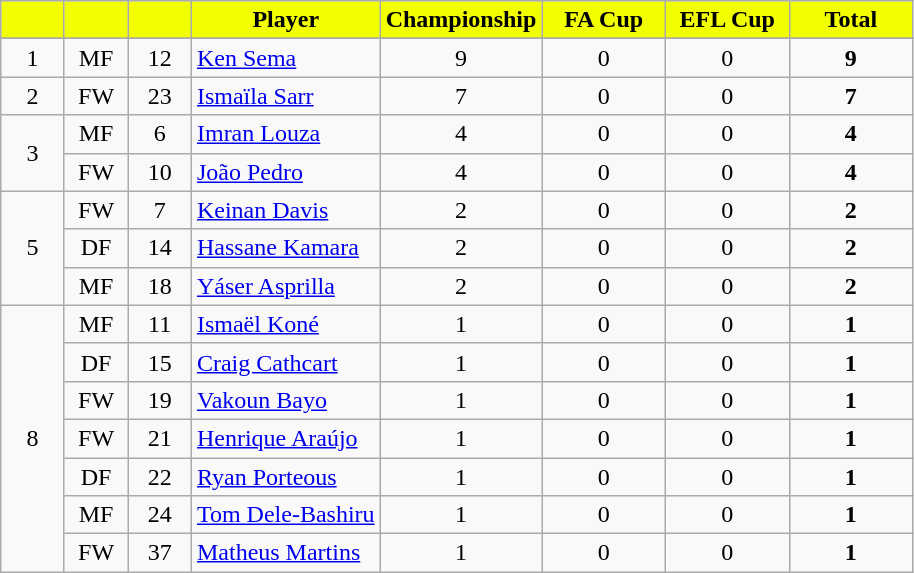<table class="wikitable sortable" style="text-align:center">
<tr>
<th style="background:#f2ff00; color:black; width:35px; text-align:center;"></th>
<th style="background:#f2ff00; color:black; width:35px; text-align:center;"></th>
<th style="background:#f2ff00; color:black; width:35px; text-align:center;"></th>
<th style="background:#f2ff00; color:black;">Player</th>
<th style="background:#f2ff00; color:black; width:75px; text-align:center;">Championship</th>
<th style="background:#f2ff00; color:black; width:75px; text-align:center;">FA Cup</th>
<th style="background:#f2ff00; color:black; width:75px; text-align:center;">EFL Cup</th>
<th style="background:#f2ff00; color:black; width:75px; text-align:center;"><strong>Total</strong></th>
</tr>
<tr>
</tr>
<tr>
<td rowspan=1>1</td>
<td>MF</td>
<td>12</td>
<td style="text-align:left;"> <a href='#'>Ken Sema</a></td>
<td>9</td>
<td>0</td>
<td>0</td>
<td><strong>9</strong></td>
</tr>
<tr>
<td rowspan=1>2</td>
<td>FW</td>
<td>23</td>
<td style="text-align:left;"> <a href='#'>Ismaïla Sarr</a></td>
<td>7</td>
<td>0</td>
<td>0</td>
<td><strong>7</strong></td>
</tr>
<tr>
<td rowspan=2>3</td>
<td>MF</td>
<td>6</td>
<td style="text-align:left;"> <a href='#'>Imran Louza</a></td>
<td>4</td>
<td>0</td>
<td>0</td>
<td><strong>4</strong></td>
</tr>
<tr>
<td>FW</td>
<td>10</td>
<td style="text-align:left;"> <a href='#'>João Pedro</a></td>
<td>4</td>
<td>0</td>
<td>0</td>
<td><strong>4</strong></td>
</tr>
<tr>
<td rowspan=3>5</td>
<td>FW</td>
<td>7</td>
<td style="text-align:left;"> <a href='#'>Keinan Davis</a></td>
<td>2</td>
<td>0</td>
<td 0>0</td>
<td><strong>2</strong></td>
</tr>
<tr>
<td>DF</td>
<td>14</td>
<td style="text-align:left;"> <a href='#'>Hassane Kamara</a></td>
<td>2</td>
<td>0</td>
<td>0</td>
<td><strong>2</strong></td>
</tr>
<tr>
<td>MF</td>
<td>18</td>
<td style="text-align:left;"> <a href='#'>Yáser Asprilla</a></td>
<td>2</td>
<td>0</td>
<td>0</td>
<td><strong>2</strong></td>
</tr>
<tr>
<td rowspan=7>8</td>
<td>MF</td>
<td>11</td>
<td style="text-align:left;"> <a href='#'>Ismaël Koné</a></td>
<td>1</td>
<td>0</td>
<td>0</td>
<td><strong>1</strong></td>
</tr>
<tr>
<td>DF</td>
<td>15</td>
<td style="text-align:left;"> <a href='#'>Craig Cathcart</a></td>
<td>1</td>
<td>0</td>
<td>0</td>
<td><strong>1</strong></td>
</tr>
<tr>
<td>FW</td>
<td>19</td>
<td style="text-align:left;"> <a href='#'>Vakoun Bayo</a></td>
<td>1</td>
<td>0</td>
<td>0</td>
<td><strong>1</strong></td>
</tr>
<tr>
<td>FW</td>
<td>21</td>
<td style="text-align:left;"> <a href='#'>Henrique Araújo</a></td>
<td>1</td>
<td>0</td>
<td>0</td>
<td><strong>1</strong></td>
</tr>
<tr>
<td>DF</td>
<td>22</td>
<td style="text-align:left;"> <a href='#'>Ryan Porteous</a></td>
<td>1</td>
<td>0</td>
<td>0</td>
<td><strong>1</strong></td>
</tr>
<tr>
<td>MF</td>
<td>24</td>
<td style="text-align:left;"> <a href='#'>Tom Dele-Bashiru</a></td>
<td>1</td>
<td>0</td>
<td>0</td>
<td><strong>1</strong></td>
</tr>
<tr>
<td>FW</td>
<td>37</td>
<td style="text-align:left;"> <a href='#'>Matheus Martins</a></td>
<td>1</td>
<td>0</td>
<td>0</td>
<td><strong>1</strong></td>
</tr>
</table>
